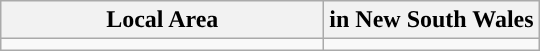<table class="wikitable">
<tr>
<th style="width: 60%">Local Area</th>
<th style="width: 40%">in New South Wales</th>
</tr>
<tr>
<td></td>
<td></td>
</tr>
</table>
